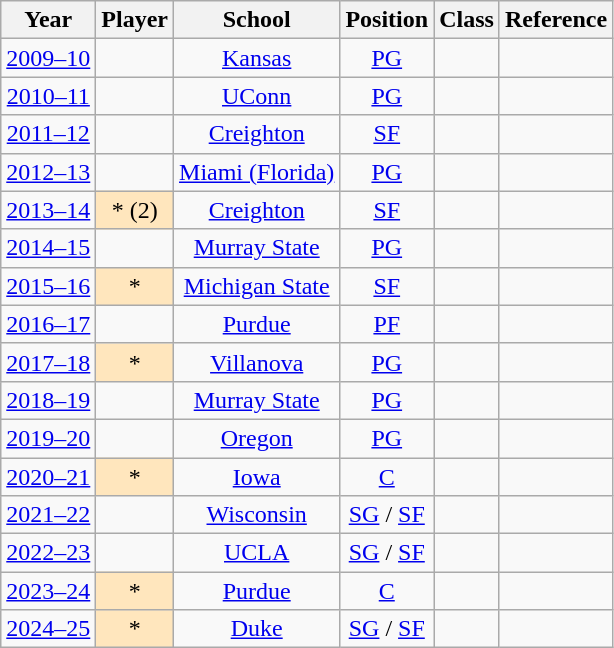<table class="wikitable sortable">
<tr>
<th>Year</th>
<th>Player</th>
<th>School</th>
<th>Position</th>
<th>Class</th>
<th class=unsortable>Reference</th>
</tr>
<tr align=center>
<td><a href='#'>2009–10</a></td>
<td></td>
<td><a href='#'>Kansas</a></td>
<td><a href='#'>PG</a></td>
<td></td>
<td></td>
</tr>
<tr align=center>
<td><a href='#'>2010–11</a></td>
<td></td>
<td><a href='#'>UConn</a></td>
<td><a href='#'>PG</a></td>
<td></td>
<td></td>
</tr>
<tr align=center>
<td><a href='#'>2011–12</a></td>
<td></td>
<td><a href='#'>Creighton</a></td>
<td><a href='#'>SF</a></td>
<td></td>
<td></td>
</tr>
<tr align=center>
<td><a href='#'>2012–13</a></td>
<td></td>
<td><a href='#'>Miami (Florida)</a></td>
<td><a href='#'>PG</a></td>
<td></td>
<td></td>
</tr>
<tr align=center>
<td><a href='#'>2013–14</a></td>
<td style="background-color:#FFE6BD;">* (2)</td>
<td><a href='#'>Creighton</a></td>
<td><a href='#'>SF</a></td>
<td></td>
<td></td>
</tr>
<tr align=center>
<td><a href='#'>2014–15</a></td>
<td></td>
<td><a href='#'>Murray State</a></td>
<td><a href='#'>PG</a></td>
<td></td>
<td></td>
</tr>
<tr align=center>
<td><a href='#'>2015–16</a></td>
<td style="background-color:#FFE6BD;">*</td>
<td><a href='#'>Michigan State</a></td>
<td><a href='#'>SF</a></td>
<td></td>
<td></td>
</tr>
<tr align=center>
<td><a href='#'>2016–17</a></td>
<td></td>
<td><a href='#'>Purdue</a></td>
<td><a href='#'>PF</a></td>
<td></td>
<td></td>
</tr>
<tr align=center>
<td><a href='#'>2017–18</a></td>
<td style="background-color:#FFE6BD;">*</td>
<td><a href='#'>Villanova</a></td>
<td><a href='#'>PG</a></td>
<td></td>
<td></td>
</tr>
<tr align=center>
<td><a href='#'>2018–19</a></td>
<td></td>
<td><a href='#'>Murray State</a></td>
<td><a href='#'>PG</a></td>
<td></td>
<td></td>
</tr>
<tr align=center>
<td><a href='#'>2019–20</a></td>
<td></td>
<td><a href='#'>Oregon</a></td>
<td><a href='#'>PG</a></td>
<td></td>
<td></td>
</tr>
<tr align=center>
<td><a href='#'>2020–21</a></td>
<td style="background-color:#FFE6BD;">*</td>
<td><a href='#'>Iowa</a></td>
<td><a href='#'>C</a></td>
<td></td>
<td></td>
</tr>
<tr align=center>
<td><a href='#'>2021–22</a></td>
<td></td>
<td><a href='#'>Wisconsin</a></td>
<td><a href='#'>SG</a> / <a href='#'>SF</a></td>
<td></td>
<td></td>
</tr>
<tr align=center>
<td><a href='#'>2022–23</a></td>
<td></td>
<td><a href='#'>UCLA</a></td>
<td><a href='#'>SG</a> / <a href='#'>SF</a></td>
<td></td>
<td></td>
</tr>
<tr align=center>
<td><a href='#'>2023–24</a></td>
<td style="background-color:#FFE6BD;">*</td>
<td><a href='#'>Purdue</a></td>
<td><a href='#'>C</a></td>
<td></td>
<td></td>
</tr>
<tr align=center>
<td><a href='#'>2024–25</a></td>
<td style="background-color:#FFE6BD;">*</td>
<td><a href='#'>Duke</a></td>
<td><a href='#'>SG</a> / <a href='#'>SF</a></td>
<td></td>
<td></td>
</tr>
</table>
